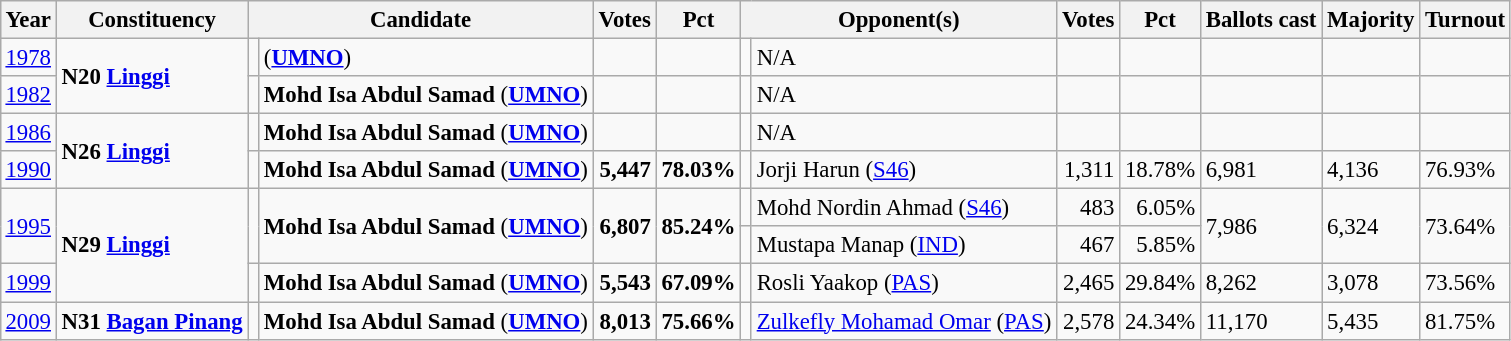<table class="wikitable" style="margin:0.5em ; font-size:95%">
<tr>
<th>Year</th>
<th>Constituency</th>
<th colspan=2>Candidate</th>
<th>Votes</th>
<th>Pct</th>
<th colspan=2>Opponent(s)</th>
<th>Votes</th>
<th>Pct</th>
<th>Ballots cast</th>
<th>Majority</th>
<th>Turnout</th>
</tr>
<tr>
<td><a href='#'>1978</a></td>
<td rowspan=2><strong>N20 <a href='#'>Linggi</a></strong></td>
<td></td>
<td> (<a href='#'><strong>UMNO</strong></a>)</td>
<td align="right"></td>
<td></td>
<td></td>
<td>N/A</td>
<td align="right"></td>
<td></td>
<td></td>
<td></td>
<td></td>
</tr>
<tr>
<td><a href='#'>1982</a></td>
<td></td>
<td><strong>Mohd Isa Abdul Samad</strong> (<a href='#'><strong>UMNO</strong></a>)</td>
<td align="right"></td>
<td></td>
<td></td>
<td>N/A</td>
<td align="right"></td>
<td></td>
<td></td>
<td></td>
<td></td>
</tr>
<tr>
<td><a href='#'>1986</a></td>
<td rowspan=2><strong>N26 <a href='#'>Linggi</a></strong></td>
<td></td>
<td><strong>Mohd Isa Abdul Samad</strong> (<a href='#'><strong>UMNO</strong></a>)</td>
<td align="right"></td>
<td></td>
<td></td>
<td>N/A</td>
<td align="right"></td>
<td></td>
<td></td>
<td></td>
<td></td>
</tr>
<tr>
<td><a href='#'>1990</a></td>
<td></td>
<td><strong>Mohd Isa Abdul Samad</strong> (<a href='#'><strong>UMNO</strong></a>)</td>
<td align="right"><strong>5,447</strong></td>
<td><strong>78.03%</strong></td>
<td></td>
<td>Jorji Harun (<a href='#'>S46</a>)</td>
<td align="right">1,311</td>
<td>18.78%</td>
<td>6,981</td>
<td>4,136</td>
<td>76.93%</td>
</tr>
<tr>
<td rowspan="2"><a href='#'>1995</a></td>
<td rowspan=3><strong>N29 <a href='#'>Linggi</a></strong></td>
<td rowspan="2" ></td>
<td rowspan="2"><strong>Mohd Isa Abdul Samad</strong> (<a href='#'><strong>UMNO</strong></a>)</td>
<td rowspan="2"  align="right"><strong>6,807</strong></td>
<td rowspan="2"><strong>85.24%</strong></td>
<td></td>
<td>Mohd Nordin Ahmad (<a href='#'>S46</a>)</td>
<td align="right">483</td>
<td align="right">6.05%</td>
<td rowspan="2">7,986</td>
<td rowspan="2">6,324</td>
<td rowspan="2">73.64%</td>
</tr>
<tr>
<td></td>
<td>Mustapa Manap (<a href='#'>IND</a>)</td>
<td align="right">467</td>
<td align="right">5.85%</td>
</tr>
<tr>
<td><a href='#'>1999</a></td>
<td></td>
<td><strong>Mohd Isa Abdul Samad</strong> (<a href='#'><strong>UMNO</strong></a>)</td>
<td align="right"><strong>5,543</strong></td>
<td><strong>67.09%</strong></td>
<td></td>
<td>Rosli Yaakop (<a href='#'>PAS</a>)</td>
<td align="right">2,465</td>
<td>29.84%</td>
<td>8,262</td>
<td>3,078</td>
<td>73.56%</td>
</tr>
<tr>
<td><a href='#'>2009</a></td>
<td><strong>N31 <a href='#'>Bagan Pinang</a></strong></td>
<td></td>
<td><strong>Mohd Isa Abdul Samad</strong> (<a href='#'><strong>UMNO</strong></a>)</td>
<td align="right"><strong>8,013</strong></td>
<td><strong>75.66%</strong></td>
<td></td>
<td><a href='#'>Zulkefly Mohamad Omar</a> (<a href='#'>PAS</a>)</td>
<td align="right">2,578</td>
<td>24.34%</td>
<td>11,170</td>
<td>5,435</td>
<td>81.75%</td>
</tr>
</table>
